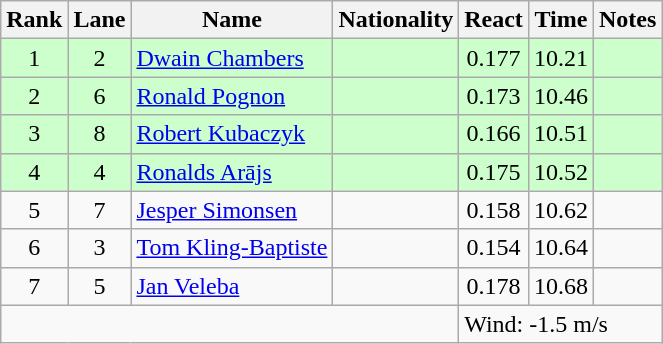<table class="wikitable sortable" style="text-align:center">
<tr>
<th>Rank</th>
<th>Lane</th>
<th>Name</th>
<th>Nationality</th>
<th>React</th>
<th>Time</th>
<th>Notes</th>
</tr>
<tr bgcolor=ccffcc>
<td>1</td>
<td>2</td>
<td align="left"><a href='#'>Dwain Chambers</a></td>
<td align=left></td>
<td>0.177</td>
<td>10.21</td>
<td></td>
</tr>
<tr bgcolor=ccffcc>
<td>2</td>
<td>6</td>
<td align="left"><a href='#'>Ronald Pognon</a></td>
<td align=left></td>
<td>0.173</td>
<td>10.46</td>
<td></td>
</tr>
<tr bgcolor=ccffcc>
<td>3</td>
<td>8</td>
<td align="left"><a href='#'>Robert Kubaczyk</a></td>
<td align=left></td>
<td>0.166</td>
<td>10.51</td>
<td></td>
</tr>
<tr bgcolor=ccffcc>
<td>4</td>
<td>4</td>
<td align="left"><a href='#'>Ronalds Arājs</a></td>
<td align=left></td>
<td>0.175</td>
<td>10.52</td>
<td></td>
</tr>
<tr>
<td>5</td>
<td>7</td>
<td align="left"><a href='#'>Jesper Simonsen</a></td>
<td align=left></td>
<td>0.158</td>
<td>10.62</td>
<td></td>
</tr>
<tr>
<td>6</td>
<td>3</td>
<td align="left"><a href='#'>Tom Kling-Baptiste</a></td>
<td align=left></td>
<td>0.154</td>
<td>10.64</td>
<td></td>
</tr>
<tr>
<td>7</td>
<td>5</td>
<td align="left"><a href='#'>Jan Veleba</a></td>
<td align=left></td>
<td>0.178</td>
<td>10.68</td>
<td></td>
</tr>
<tr>
<td colspan=4></td>
<td colspan=3 align=left>Wind: -1.5 m/s</td>
</tr>
</table>
